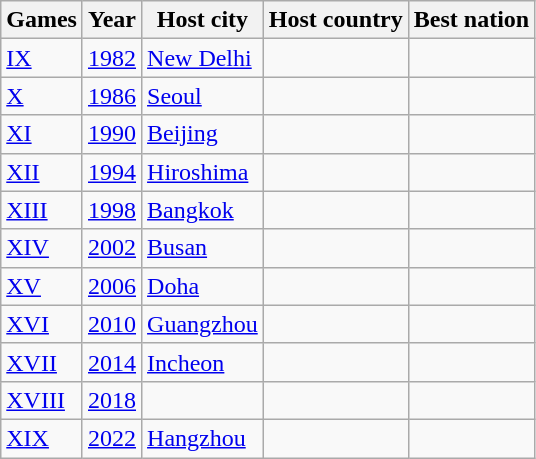<table class=wikitable>
<tr>
<th>Games</th>
<th>Year</th>
<th>Host city</th>
<th>Host country</th>
<th>Best nation</th>
</tr>
<tr>
<td><a href='#'>IX</a></td>
<td><a href='#'>1982</a></td>
<td><a href='#'>New Delhi</a></td>
<td></td>
<td></td>
</tr>
<tr>
<td><a href='#'>X</a></td>
<td><a href='#'>1986</a></td>
<td><a href='#'>Seoul</a></td>
<td></td>
<td></td>
</tr>
<tr>
<td><a href='#'>XI</a></td>
<td><a href='#'>1990</a></td>
<td><a href='#'>Beijing</a></td>
<td></td>
<td></td>
</tr>
<tr>
<td><a href='#'>XII</a></td>
<td><a href='#'>1994</a></td>
<td><a href='#'>Hiroshima</a></td>
<td></td>
<td></td>
</tr>
<tr>
<td><a href='#'>XIII</a></td>
<td><a href='#'>1998</a></td>
<td><a href='#'>Bangkok</a></td>
<td></td>
<td></td>
</tr>
<tr>
<td><a href='#'>XIV</a></td>
<td><a href='#'>2002</a></td>
<td><a href='#'>Busan</a></td>
<td></td>
<td></td>
</tr>
<tr>
<td><a href='#'>XV</a></td>
<td><a href='#'>2006</a></td>
<td><a href='#'>Doha</a></td>
<td></td>
<td></td>
</tr>
<tr>
<td><a href='#'>XVI</a></td>
<td><a href='#'>2010</a></td>
<td><a href='#'>Guangzhou</a></td>
<td></td>
<td></td>
</tr>
<tr>
<td><a href='#'>XVII</a></td>
<td><a href='#'>2014</a></td>
<td><a href='#'>Incheon</a></td>
<td></td>
<td></td>
</tr>
<tr>
<td><a href='#'>XVIII</a></td>
<td><a href='#'>2018</a></td>
<td></td>
<td></td>
<td></td>
</tr>
<tr>
<td><a href='#'>XIX</a></td>
<td><a href='#'>2022</a></td>
<td><a href='#'>Hangzhou</a></td>
<td></td>
<td></td>
</tr>
</table>
